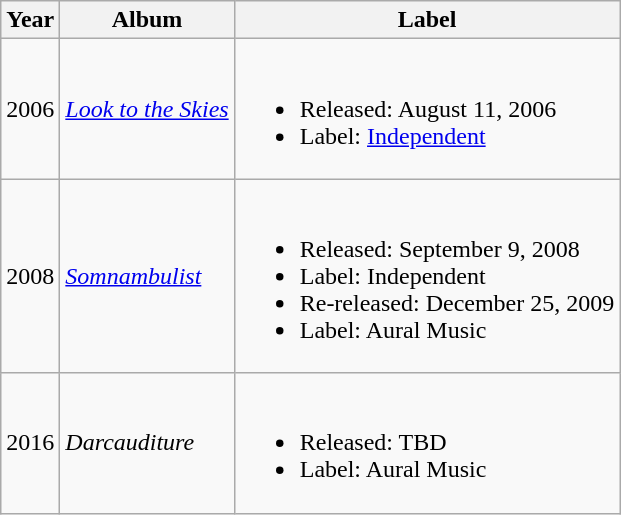<table class="wikitable">
<tr>
<th>Year</th>
<th>Album</th>
<th>Label</th>
</tr>
<tr>
<td>2006</td>
<td><em><a href='#'>Look to the Skies</a></em></td>
<td><br><ul><li>Released: August 11, 2006</li><li>Label: <a href='#'>Independent</a></li></ul></td>
</tr>
<tr>
<td>2008</td>
<td><em><a href='#'>Somnambulist</a></em></td>
<td><br><ul><li>Released: September 9, 2008</li><li>Label: Independent</li><li>Re-released: December 25, 2009</li><li>Label: Aural Music</li></ul></td>
</tr>
<tr>
<td>2016</td>
<td><em>Darcauditure</em></td>
<td><br><ul><li>Released: TBD</li><li>Label: Aural Music</li></ul></td>
</tr>
</table>
